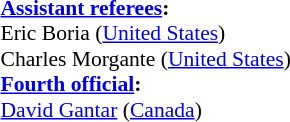<table width=100% style="font-size: 90%">
<tr>
<td><br><strong><a href='#'>Assistant referees</a>:</strong>
<br>Eric Boria (<a href='#'>United States</a>)
<br>Charles Morgante (<a href='#'>United States</a>)
<br><strong><a href='#'>Fourth official</a>:</strong>
<br><a href='#'>David Gantar</a> (<a href='#'>Canada</a>)</td>
</tr>
</table>
